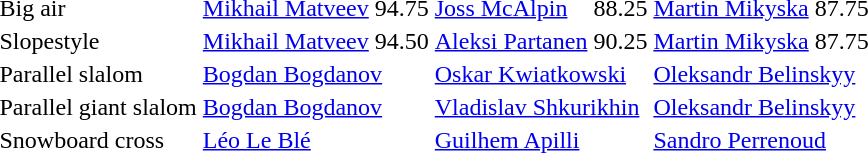<table>
<tr>
<td>Big air<br></td>
<td> <a href='#'>Mikhail Matveev</a></td>
<td>94.75</td>
<td> <a href='#'>Joss McAlpin</a></td>
<td>88.25</td>
<td> <a href='#'>Martin Mikyska</a></td>
<td>87.75</td>
</tr>
<tr>
<td>Slopestyle<br></td>
<td> <a href='#'>Mikhail Matveev</a></td>
<td>94.50</td>
<td> <a href='#'>Aleksi Partanen</a></td>
<td>90.25</td>
<td> <a href='#'>Martin Mikyska</a></td>
<td>87.75</td>
</tr>
<tr>
<td>Parallel slalom<br></td>
<td colspan=2> <a href='#'>Bogdan Bogdanov</a></td>
<td colspan=2> <a href='#'>Oskar Kwiatkowski</a></td>
<td colspan=2> <a href='#'>Oleksandr Belinskyy</a></td>
</tr>
<tr>
<td>Parallel giant slalom<br></td>
<td colspan=2> <a href='#'>Bogdan Bogdanov</a></td>
<td colspan=2> <a href='#'>Vladislav Shkurikhin</a></td>
<td colspan=2> <a href='#'>Oleksandr Belinskyy</a></td>
</tr>
<tr>
<td>Snowboard cross<br></td>
<td colspan=2> <a href='#'>Léo Le Blé</a></td>
<td colspan=2> <a href='#'>Guilhem Apilli</a></td>
<td colspan=2> <a href='#'>Sandro Perrenoud</a></td>
</tr>
</table>
